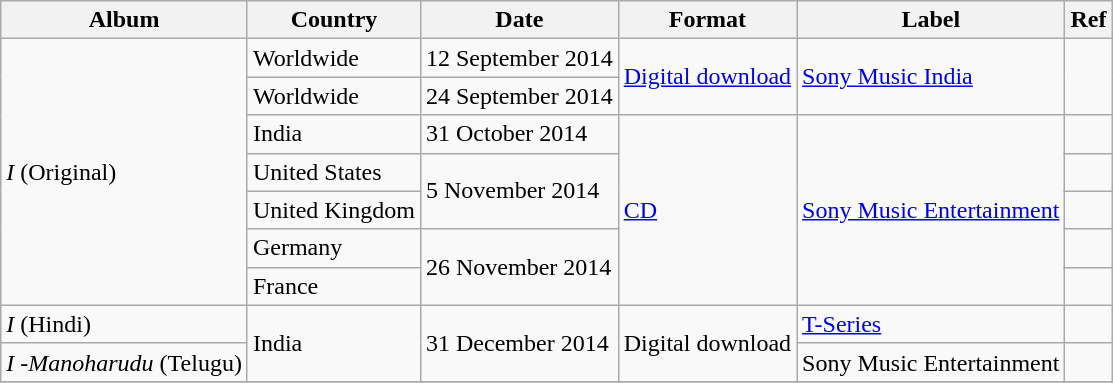<table class="wikitable plainrowheaders">
<tr>
<th>Album</th>
<th>Country</th>
<th>Date</th>
<th>Format</th>
<th>Label</th>
<th>Ref</th>
</tr>
<tr>
<td rowspan="7"><em>I</em> (Original)</td>
<td>Worldwide </td>
<td>12 September 2014</td>
<td rowspan="2"><a href='#'>Digital download</a></td>
<td rowspan="2"><a href='#'>Sony Music India</a></td>
<td rowspan="2"></td>
</tr>
<tr>
<td>Worldwide </td>
<td>24 September  2014</td>
</tr>
<tr>
<td>India</td>
<td>31 October 2014</td>
<td rowspan="5"><a href='#'>CD</a></td>
<td rowspan="5"><a href='#'>Sony Music Entertainment</a></td>
<td></td>
</tr>
<tr>
<td>United States</td>
<td rowspan="2">5 November 2014</td>
<td></td>
</tr>
<tr>
<td>United Kingdom</td>
<td></td>
</tr>
<tr>
<td>Germany</td>
<td rowspan="2">26 November 2014</td>
<td></td>
</tr>
<tr>
<td>France</td>
<td></td>
</tr>
<tr>
<td><em>I</em> (Hindi)</td>
<td rowspan="2">India</td>
<td rowspan="2">31 December 2014</td>
<td rowspan="2">Digital download</td>
<td><a href='#'>T-Series</a></td>
<td></td>
</tr>
<tr>
<td><em>I</em> -<em>Manoharudu</em> (Telugu)</td>
<td>Sony Music Entertainment</td>
<td></td>
</tr>
<tr>
</tr>
</table>
